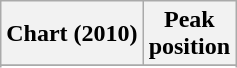<table class="wikitable plainrowheaders sortable">
<tr>
<th scope="col">Chart (2010)</th>
<th scope="col">Peak<br>position</th>
</tr>
<tr>
</tr>
<tr>
</tr>
</table>
